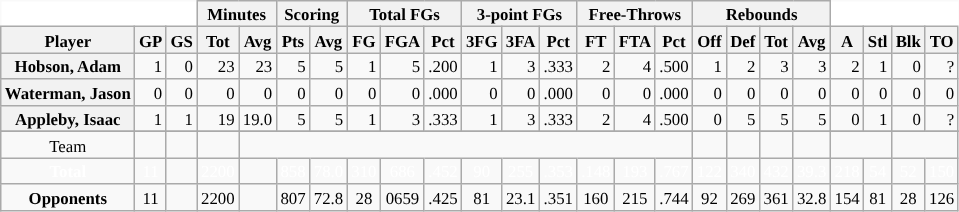<table class="wikitable sortable" style="font-size:70%;">
<tr>
<th colspan="3" style="border-top-style:hidden; border-left-style:hidden; background: white;"></th>
<th colspan="2" style="background:#">Minutes</th>
<th colspan="2" style="background:#">Scoring</th>
<th colspan="3" style="background:#">Total FGs</th>
<th colspan="3" style="background:#">3-point FGs</th>
<th colspan="3" style="background:#">Free-Throws</th>
<th colspan="4" style="background:#">Rebounds</th>
<th colspan="4" style="border-top-style:hidden; border-right-style:hidden; background: white;"></th>
</tr>
<tr>
<th scope="col" style="background:#">Player</th>
<th scope="col" style="background:#">GP</th>
<th scope="col" style="background:#">GS</th>
<th scope="col" style="background:#">Tot</th>
<th scope="col" style="background:#">Avg</th>
<th scope="col" style="background:#">Pts</th>
<th scope="col" style="background:#">Avg</th>
<th scope="col" style="background:#">FG</th>
<th scope="col" style="background:#">FGA</th>
<th scope="col" style="background:#">Pct</th>
<th scope="col" style="background:#">3FG</th>
<th scope="col" style="background:#">3FA</th>
<th scope="col" style="background:#">Pct</th>
<th scope="col" style="background:#">FT</th>
<th scope="col" style="background:#">FTA</th>
<th scope="col" style="background:#">Pct</th>
<th scope="col" style="background:#">Off</th>
<th scope="col" style="background:#">Def</th>
<th scope="col" style="background:#">Tot</th>
<th scope="col" style="background:#">Avg</th>
<th scope="col" style="background:#">A</th>
<th scope="col" style="background:#">Stl</th>
<th scope="col" style="background:#">Blk</th>
<th scope="col" style="background:#">TO</th>
</tr>
<tr>
<th style=white-space:nowrap>Hobson, Adam</th>
<td style="text-align:right;">1</td>
<td style="text-align:right;">0</td>
<td style="text-align:right;">23</td>
<td style="text-align:right;">23</td>
<td style="text-align:right;">5</td>
<td style="text-align:right;">5</td>
<td style="text-align:right;">1</td>
<td style="text-align:right;">5</td>
<td style="text-align:right;">.200</td>
<td style="text-align:right;">1</td>
<td style="text-align:right;">3</td>
<td style="text-align:right;">.333</td>
<td style="text-align:right;">2</td>
<td style="text-align:right;">4</td>
<td style="text-align:right;">.500</td>
<td style="text-align:right;">1</td>
<td style="text-align:right;">2</td>
<td style="text-align:right;">3</td>
<td style="text-align:right;">3</td>
<td style="text-align:right;">2</td>
<td style="text-align:right;">1</td>
<td style="text-align:right;">0</td>
<td style="text-align:right;">?</td>
</tr>
<tr>
<th style=white-space:nowrap>Waterman, Jason</th>
<td style="text-align:right;">0</td>
<td style="text-align:right;">0</td>
<td style="text-align:right;">0</td>
<td style="text-align:right;">0</td>
<td style="text-align:right;">0</td>
<td style="text-align:right;">0</td>
<td style="text-align:right;">0</td>
<td style="text-align:right;">0</td>
<td style="text-align:right;">.000</td>
<td style="text-align:right;">0</td>
<td style="text-align:right;">0</td>
<td style="text-align:right;">.000</td>
<td style="text-align:right;">0</td>
<td style="text-align:right;">0</td>
<td style="text-align:right;">.000</td>
<td style="text-align:right;">0</td>
<td style="text-align:right;">0</td>
<td style="text-align:right;">0</td>
<td style="text-align:right;">0</td>
<td style="text-align:right;">0</td>
<td style="text-align:right;">0</td>
<td style="text-align:right;">0</td>
<td style="text-align:right;">0</td>
</tr>
<tr>
<th style=white-space:nowrap>Appleby, Isaac</th>
<td style="text-align:right;">1</td>
<td style="text-align:right;">1</td>
<td style="text-align:right;">19</td>
<td style="text-align:right;">19.0</td>
<td style="text-align:right;">5</td>
<td style="text-align:right;">5</td>
<td style="text-align:right;">1</td>
<td style="text-align:right;">3</td>
<td style="text-align:right;">.333</td>
<td style="text-align:right;">1</td>
<td style="text-align:right;">3</td>
<td style="text-align:right;">.333</td>
<td style="text-align:right;">2</td>
<td style="text-align:right;">4</td>
<td style="text-align:right;">.500</td>
<td style="text-align:right;">0</td>
<td style="text-align:right;">5</td>
<td style="text-align:right;">5</td>
<td style="text-align:right;">5</td>
<td style="text-align:right;">0</td>
<td style="text-align:right;">1</td>
<td style="text-align:right;">0</td>
<td style="text-align:right;">?</td>
</tr>
<tr>
</tr>
<tr class="sortbottom">
<td style="text-align:center;">Team</td>
<td style="text-align:right;"></td>
<td style="text-align:right;"></td>
<td style="text-align:right;"></td>
<td style="text-align:right; border-right-style:hidden;"></td>
<td style="text-align:right; border-right-style:hidden;"></td>
<td style="text-align:right; border-right-style:hidden;"></td>
<td style="text-align:right; border-right-style:hidden;"></td>
<td style="text-align:right; border-right-style:hidden;"></td>
<td style="text-align:right; border-right-style:hidden;"></td>
<td style="text-align:right; border-right-style:hidden;"></td>
<td style="text-align:right; border-right-style:hidden;"></td>
<td style="text-align:right; border-right-style:hidden;"></td>
<td style="text-align:right; border-right-style:hidden;"></td>
<td style="text-align:right; border-right-style:hidden;"></td>
<td style="text-align:right;"></td>
<td style="text-align:right;"></td>
<td style="text-align:right;"></td>
<td style="text-align:right;"></td>
<td style="text-align:right;"></td>
<td style="text-align:right; border-right-style:hidden;"></td>
<td style="text-align:right;"></td>
<td style="text-align:right; border-right-style:hidden;"></td>
<td style="text-align:right;"></td>
</tr>
<tr class="sortbottom" style="color:#ffffff;" style="background:#">
<td style="text-align:center;color:#ffffff;"><strong>Total</strong></td>
<td style="text-align:center; color:#fff;">11</td>
<td align="center" style="background:#"></td>
<td align="center" style="background:#">2200</td>
<td align="center" style="background:#"></td>
<td align="center" style="background:#">858</td>
<td align="center" style="background:#">78.0</td>
<td align="center" style="background:#">310</td>
<td align="center" style="background:#">686</td>
<td align="center" style="background:#">.452</td>
<td align="center" style="background:#">90</td>
<td align="center" style="background:#">255</td>
<td align="center" style="background:#">.353</td>
<td align="center" style="background:#">.148</td>
<td align="center" style="background:#">193</td>
<td align="center" style="background:#">.767</td>
<td align="center" style="background:#">122</td>
<td align="center" style="background:#">340</td>
<td align="center" style="background:#">432</td>
<td align="center" style="background:#">39.3</td>
<td align="center" style="background:#">218</td>
<td align="center" style="background:#">54</td>
<td align="center" style="background:#">52</td>
<td align="center" style="background:#">150</td>
</tr>
<tr class="sortbottom" style="text-align:center;">
<td><strong>Opponents</strong></td>
<td>11</td>
<td style="text-align:center;"></td>
<td>2200</td>
<td style="text-align:center;"></td>
<td>807</td>
<td>72.8</td>
<td>28</td>
<td>0659</td>
<td>.425</td>
<td>81</td>
<td>23.1</td>
<td>.351</td>
<td>160</td>
<td>215</td>
<td>.744</td>
<td>92</td>
<td>269</td>
<td>361</td>
<td>32.8</td>
<td>154</td>
<td>81</td>
<td>28</td>
<td>126</td>
</tr>
</table>
